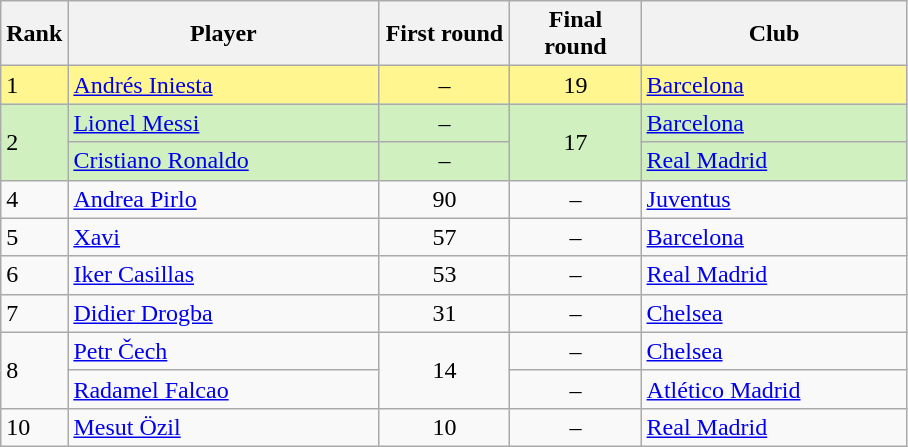<table class="wikitable">
<tr>
<th style="width:25px">Rank</th>
<th style="width:200px">Player</th>
<th style="width:80px">First round</th>
<th style="width:80px">Final round</th>
<th style="width:170px">Club</th>
</tr>
<tr bgcolor="#FFF68F">
<td>1</td>
<td> <a href='#'>Andrés Iniesta</a></td>
<td style="text-align:center">–</td>
<td style="text-align:center">19</td>
<td> <a href='#'>Barcelona</a></td>
</tr>
<tr bgcolor="#D0F0C0">
<td rowspan="2">2</td>
<td> <a href='#'>Lionel Messi</a></td>
<td style="text-align:center">–</td>
<td rowspan="2" style="text-align:center">17</td>
<td> <a href='#'>Barcelona</a></td>
</tr>
<tr bgcolor="#D0F0C0">
<td> <a href='#'>Cristiano Ronaldo</a></td>
<td style="text-align:center">–</td>
<td> <a href='#'>Real Madrid</a></td>
</tr>
<tr>
<td>4</td>
<td> <a href='#'>Andrea Pirlo</a></td>
<td style="text-align:center">90</td>
<td style="text-align:center">–</td>
<td> <a href='#'>Juventus</a></td>
</tr>
<tr>
<td>5</td>
<td> <a href='#'>Xavi</a></td>
<td style="text-align:center">57</td>
<td style="text-align:center">–</td>
<td> <a href='#'>Barcelona</a></td>
</tr>
<tr>
<td>6</td>
<td> <a href='#'>Iker Casillas</a></td>
<td style="text-align:center">53</td>
<td style="text-align:center">–</td>
<td> <a href='#'>Real Madrid</a></td>
</tr>
<tr>
<td>7</td>
<td> <a href='#'>Didier Drogba</a></td>
<td style="text-align:center">31</td>
<td style="text-align:center">–</td>
<td> <a href='#'>Chelsea</a></td>
</tr>
<tr>
<td rowspan="2">8 </td>
<td> <a href='#'>Petr Čech</a></td>
<td rowspan="2" style="text-align:center">14</td>
<td style="text-align:center">–</td>
<td> <a href='#'>Chelsea</a></td>
</tr>
<tr>
<td> <a href='#'>Radamel Falcao</a></td>
<td style="text-align:center">–</td>
<td> <a href='#'>Atlético Madrid</a></td>
</tr>
<tr>
<td>10</td>
<td> <a href='#'>Mesut Özil</a></td>
<td style="text-align:center">10</td>
<td style="text-align:center">–</td>
<td> <a href='#'>Real Madrid</a></td>
</tr>
</table>
